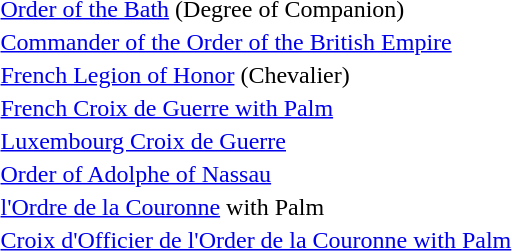<table>
<tr>
<td></td>
<td><a href='#'>Order of the Bath</a> (Degree of Companion)</td>
</tr>
<tr>
<td></td>
<td><a href='#'>Commander of the Order of the British Empire</a></td>
</tr>
<tr>
<td></td>
<td><a href='#'>French Legion of Honor</a> (Chevalier)</td>
</tr>
<tr>
<td></td>
<td><a href='#'>French Croix de Guerre with Palm</a></td>
</tr>
<tr>
<td></td>
<td><a href='#'>Luxembourg Croix de Guerre</a></td>
</tr>
<tr>
<td></td>
<td><a href='#'>Order of Adolphe of Nassau</a></td>
</tr>
<tr>
<td></td>
<td><a href='#'>l'Ordre de la Couronne</a> with Palm</td>
</tr>
<tr>
<td></td>
<td><a href='#'>Croix d'Officier de l'Order de la Couronne with Palm</a></td>
</tr>
</table>
